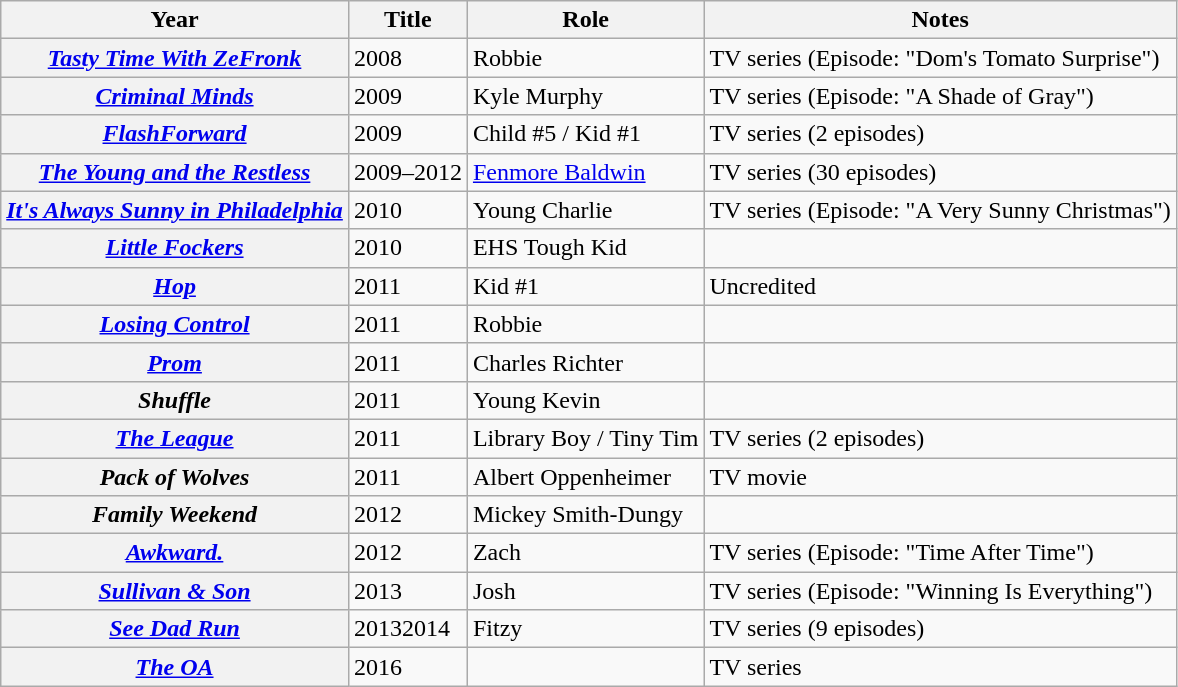<table class="wikitable sortable plainrowheaders">
<tr>
<th scope="col">Year</th>
<th scope="col">Title</th>
<th scope="col">Role</th>
<th scope="col" class="unsortable">Notes</th>
</tr>
<tr>
<th scope="row"><em><a href='#'>Tasty Time With ZeFronk</a></em></th>
<td>2008</td>
<td>Robbie</td>
<td>TV series (Episode: "Dom's Tomato Surprise")</td>
</tr>
<tr>
<th scope="row"><em><a href='#'>Criminal Minds</a></em></th>
<td>2009</td>
<td>Kyle Murphy</td>
<td>TV series (Episode: "A Shade of Gray")</td>
</tr>
<tr>
<th scope="row"><em><a href='#'>FlashForward</a></em></th>
<td>2009</td>
<td>Child #5 / Kid #1</td>
<td>TV series (2 episodes)</td>
</tr>
<tr>
<th scope="row"><em><a href='#'>The Young and the Restless</a></em></th>
<td>2009–2012</td>
<td><a href='#'>Fenmore Baldwin</a></td>
<td>TV series (30 episodes)</td>
</tr>
<tr>
<th scope="row"><em><a href='#'>It's Always Sunny in Philadelphia</a></em></th>
<td>2010</td>
<td>Young Charlie</td>
<td>TV series (Episode: "A Very Sunny Christmas")</td>
</tr>
<tr>
<th scope="row"><em><a href='#'>Little Fockers</a></em></th>
<td>2010</td>
<td>EHS Tough Kid</td>
<td></td>
</tr>
<tr>
<th scope="row"><em><a href='#'>Hop</a></em></th>
<td>2011</td>
<td>Kid #1</td>
<td>Uncredited</td>
</tr>
<tr>
<th scope="row"><em><a href='#'>Losing Control</a></em></th>
<td>2011</td>
<td>Robbie</td>
<td></td>
</tr>
<tr>
<th scope="row"><em><a href='#'>Prom</a></em></th>
<td>2011</td>
<td>Charles Richter</td>
<td></td>
</tr>
<tr>
<th scope="row"><em>Shuffle</em></th>
<td>2011</td>
<td>Young Kevin</td>
<td></td>
</tr>
<tr>
<th scope="row"><em><a href='#'>The League</a></em></th>
<td>2011</td>
<td>Library Boy / Tiny Tim</td>
<td>TV series (2 episodes)</td>
</tr>
<tr>
<th scope="row"><em>Pack of Wolves</em></th>
<td>2011</td>
<td>Albert Oppenheimer</td>
<td>TV movie</td>
</tr>
<tr>
<th scope="row"><em>Family Weekend</em></th>
<td>2012</td>
<td>Mickey Smith-Dungy</td>
<td></td>
</tr>
<tr>
<th scope="row"><em><a href='#'>Awkward.</a></em></th>
<td>2012</td>
<td>Zach</td>
<td>TV series (Episode: "Time After Time")</td>
</tr>
<tr>
<th scope="row"><em><a href='#'>Sullivan & Son</a></em></th>
<td>2013</td>
<td>Josh</td>
<td>TV series (Episode: "Winning Is Everything")</td>
</tr>
<tr>
<th scope="row"><em><a href='#'>See Dad Run</a></em></th>
<td>20132014</td>
<td>Fitzy</td>
<td>TV series (9 episodes)</td>
</tr>
<tr>
<th scope="row"><em><a href='#'>The OA</a></em></th>
<td>2016</td>
<td></td>
<td>TV series</td>
</tr>
</table>
